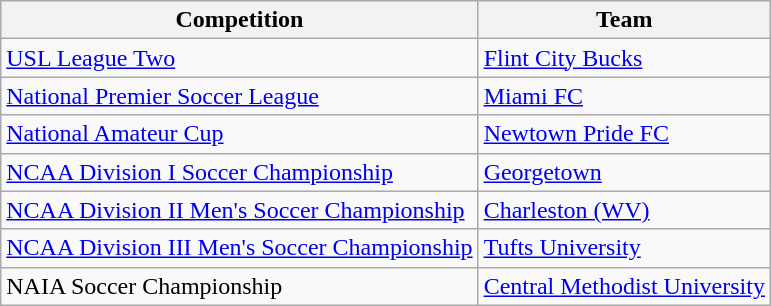<table class="wikitable">
<tr>
<th>Competition</th>
<th>Team</th>
</tr>
<tr>
<td><a href='#'>USL League Two</a></td>
<td><a href='#'>Flint City Bucks</a></td>
</tr>
<tr>
<td><a href='#'>National Premier Soccer League</a></td>
<td><a href='#'>Miami FC</a></td>
</tr>
<tr>
<td><a href='#'>National Amateur Cup</a></td>
<td><a href='#'>Newtown Pride FC</a></td>
</tr>
<tr>
<td><a href='#'>NCAA Division I Soccer Championship</a></td>
<td><a href='#'>Georgetown</a></td>
</tr>
<tr>
<td><a href='#'>NCAA Division II Men's Soccer Championship</a></td>
<td><a href='#'>Charleston (WV)</a></td>
</tr>
<tr>
<td><a href='#'>NCAA Division III Men's Soccer Championship</a></td>
<td><a href='#'>Tufts University</a></td>
</tr>
<tr>
<td>NAIA Soccer Championship</td>
<td><a href='#'>Central Methodist University</a></td>
</tr>
</table>
